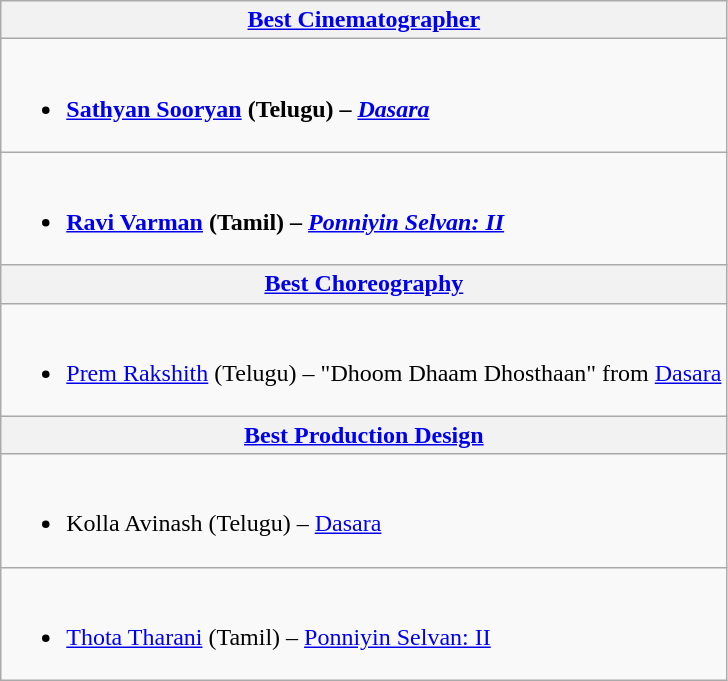<table class="wikitable">
<tr>
<th><a href='#'>Best Cinematographer</a></th>
</tr>
<tr>
<td><br><ul><li><strong><a href='#'>Sathyan Sooryan</a> (Telugu) – <a href='#'><em>Dasara</em></a></strong></li></ul></td>
</tr>
<tr>
<td><br><ul><li><strong><a href='#'>Ravi Varman</a> (Tamil) – <em><a href='#'>Ponniyin Selvan: II</a><strong><em></li></ul></td>
</tr>
<tr>
<th><a href='#'>Best Choreography</a></th>
</tr>
<tr>
<td><br><ul><li></strong><a href='#'>Prem Rakshith</a><strong> </strong>(Telugu) – "Dhoom Dhaam Dhosthaan" from <a href='#'></em>Dasara<em></a><strong></li></ul></td>
</tr>
<tr>
<th><a href='#'>Best Production Design</a></th>
</tr>
<tr>
<td><br><ul><li></strong>Kolla Avinash (Telugu) – <a href='#'></em>Dasara<em></a><strong></li></ul></td>
</tr>
<tr>
<td><br><ul><li></strong><a href='#'>Thota Tharani</a><strong> </strong>(Tamil) – </em><a href='#'>Ponniyin Selvan: II</a></em></strong></li></ul></td>
</tr>
</table>
